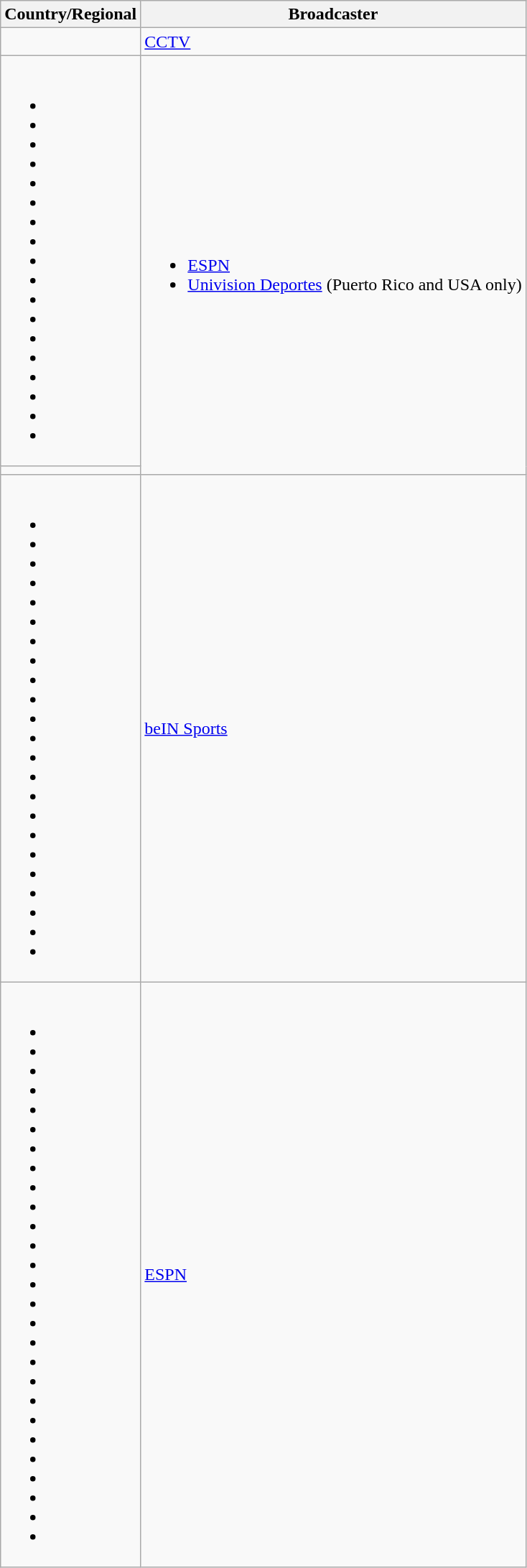<table class="wikitable">
<tr>
<th>Country/Regional</th>
<th>Broadcaster</th>
</tr>
<tr>
<td></td>
<td><a href='#'>CCTV</a></td>
</tr>
<tr>
<td><br><ul><li></li><li></li><li></li><li></li><li></li><li></li><li></li><li></li><li></li><li></li><li></li><li></li><li></li><li></li><li></li><li></li><li></li><li></li></ul></td>
<td rowspan="2"><br><ul><li><a href='#'>ESPN</a></li><li><a href='#'>Univision Deportes</a> (Puerto Rico and USA only)</li></ul></td>
</tr>
<tr>
<td></td>
</tr>
<tr>
<td><br><ul><li></li><li></li><li></li><li></li><li></li><li></li><li></li><li></li><li></li><li></li><li></li><li></li><li></li><li></li><li></li><li></li><li></li><li></li><li></li><li></li><li></li><li></li><li></li></ul></td>
<td><a href='#'>beIN Sports</a></td>
</tr>
<tr>
<td><br><ul><li></li><li></li><li></li><li></li><li></li><li></li><li></li><li></li><li></li><li></li><li></li><li></li><li></li><li></li><li></li><li></li><li></li><li></li><li></li><li></li><li></li><li></li><li></li><li></li><li></li><li></li><li></li></ul></td>
<td><a href='#'>ESPN</a></td>
</tr>
</table>
